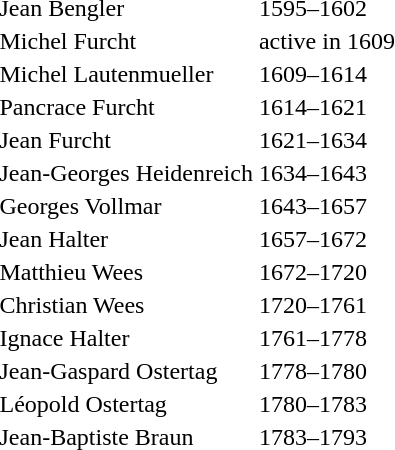<table>
<tr>
<td>Jean Bengler</td>
<td>1595–1602</td>
</tr>
<tr>
<td>Michel Furcht</td>
<td>active in 1609</td>
</tr>
<tr>
<td>Michel Lautenmueller</td>
<td>1609–1614</td>
</tr>
<tr>
<td>Pancrace Furcht</td>
<td>1614–1621</td>
</tr>
<tr>
<td>Jean Furcht</td>
<td>1621–1634</td>
</tr>
<tr>
<td>Jean-Georges Heidenreich</td>
<td>1634–1643</td>
</tr>
<tr>
<td>Georges Vollmar</td>
<td>1643–1657</td>
</tr>
<tr>
<td>Jean Halter</td>
<td>1657–1672</td>
</tr>
<tr>
<td>Matthieu Wees</td>
<td>1672–1720</td>
</tr>
<tr>
<td>Christian Wees</td>
<td>1720–1761</td>
</tr>
<tr>
<td>Ignace Halter</td>
<td>1761–1778</td>
</tr>
<tr>
<td>Jean-Gaspard Ostertag</td>
<td>1778–1780</td>
</tr>
<tr>
<td>Léopold Ostertag</td>
<td>1780–1783</td>
</tr>
<tr>
<td>Jean-Baptiste Braun</td>
<td>1783–1793</td>
</tr>
</table>
